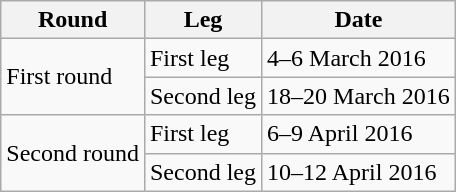<table class="wikitable">
<tr>
<th>Round</th>
<th>Leg</th>
<th>Date</th>
</tr>
<tr>
<td rowspan=2>First round</td>
<td>First leg</td>
<td>4–6 March 2016</td>
</tr>
<tr>
<td>Second leg</td>
<td>18–20 March 2016</td>
</tr>
<tr>
<td rowspan=2>Second round</td>
<td>First leg</td>
<td>6–9 April 2016</td>
</tr>
<tr>
<td>Second leg</td>
<td>10–12 April 2016</td>
</tr>
</table>
